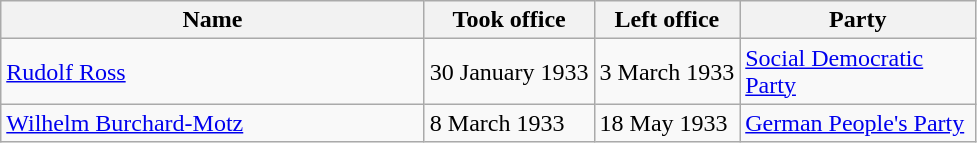<table id class="sort wikitable" style="text-align:left">
<tr>
<th width="275">Name</th>
<th>Took office</th>
<th>Left office</th>
<th width="150">Party</th>
</tr>
<tr>
<td><a href='#'>Rudolf Ross</a></td>
<td>30 January 1933</td>
<td>3 March 1933</td>
<td><a href='#'>Social Democratic Party</a></td>
</tr>
<tr>
<td><a href='#'>Wilhelm Burchard-Motz</a></td>
<td>8 March 1933</td>
<td>18 May 1933</td>
<td><a href='#'>German People's Party</a></td>
</tr>
</table>
